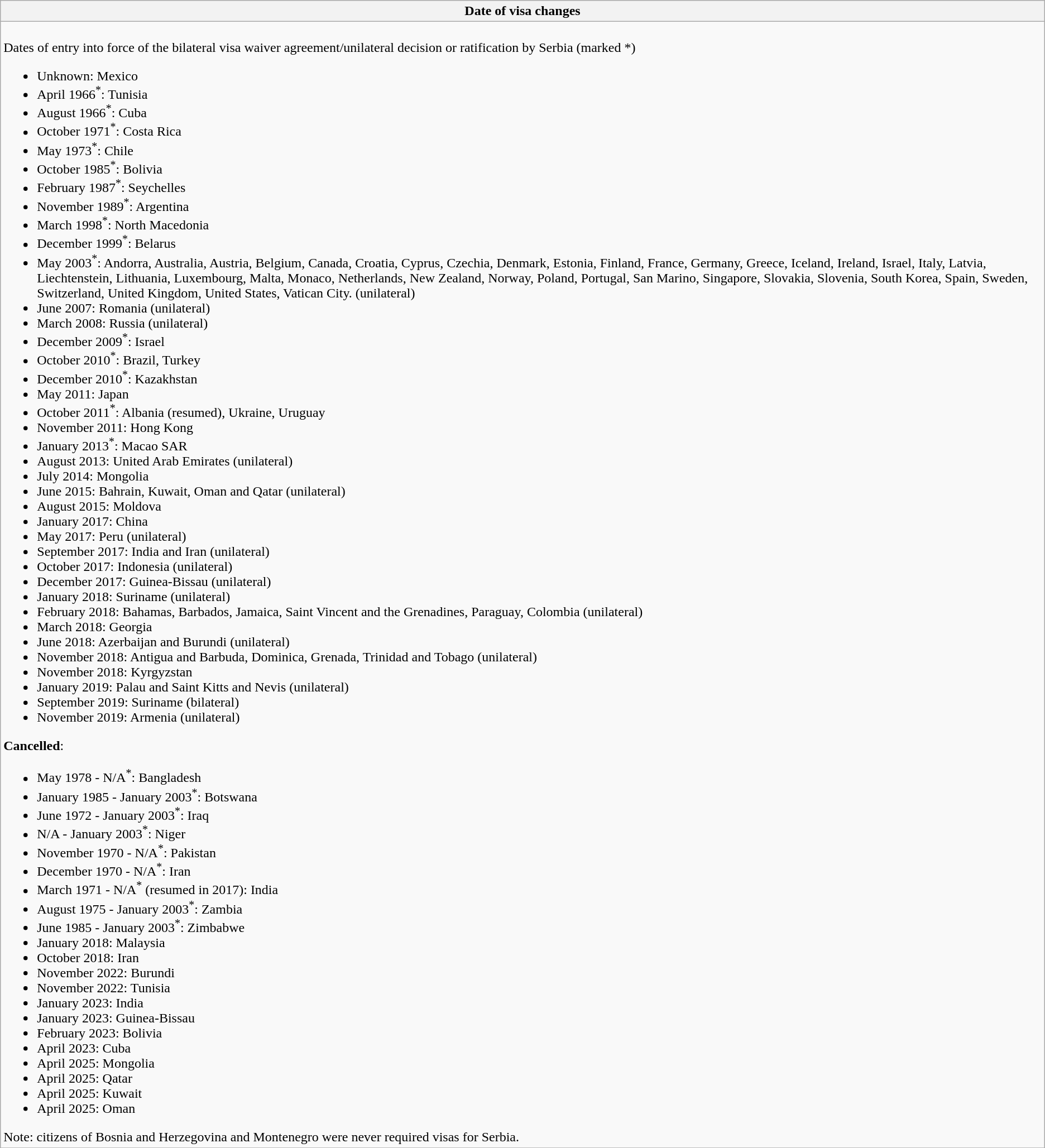<table class="wikitable collapsible collapsed">
<tr>
<th style="width:100%;";">Date of visa changes</th>
</tr>
<tr>
<td><br>Dates of entry into force of the bilateral visa waiver agreement/unilateral decision or ratification by Serbia (marked *)<ul><li>Unknown: Mexico</li><li>April 1966<sup>*</sup>: Tunisia</li><li>August 1966<sup>*</sup>: Cuba</li><li>October 1971<sup>*</sup>: Costa Rica</li><li>May 1973<sup>*</sup>: Chile</li><li>October 1985<sup>*</sup>: Bolivia</li><li>February 1987<sup>*</sup>: Seychelles</li><li>November 1989<sup>*</sup>: Argentina</li><li>March 1998<sup>*</sup>: North Macedonia</li><li>December 1999<sup>*</sup>: Belarus</li><li>May 2003<sup>*</sup>: Andorra, Australia, Austria, Belgium, Canada, Croatia, Cyprus, Czechia, Denmark, Estonia, Finland, France, Germany, Greece, Iceland, Ireland, Israel, Italy, Latvia, Liechtenstein, Lithuania, Luxembourg, Malta, Monaco, Netherlands, New Zealand, Norway, Poland, Portugal, San Marino, Singapore, Slovakia, Slovenia, South Korea, Spain, Sweden, Switzerland, United Kingdom, United States, Vatican City. (unilateral)</li><li>June 2007: Romania (unilateral)</li><li>March 2008: Russia (unilateral)</li><li>December 2009<sup>*</sup>: Israel</li><li>October 2010<sup>*</sup>: Brazil, Turkey</li><li>December 2010<sup>*</sup>: Kazakhstan</li><li>May 2011: Japan</li><li>October 2011<sup>*</sup>: Albania (resumed), Ukraine, Uruguay</li><li>November 2011: Hong Kong</li><li>January 2013<sup>*</sup>: Macao SAR</li><li>August 2013: United Arab Emirates (unilateral)</li><li>July 2014: Mongolia</li><li>June 2015: Bahrain, Kuwait, Oman and Qatar (unilateral)</li><li>August 2015: Moldova</li><li>January 2017: China</li><li>May 2017: Peru (unilateral)</li><li>September 2017: India and Iran (unilateral)</li><li>October 2017: Indonesia (unilateral)</li><li>December 2017: Guinea-Bissau (unilateral)</li><li>January 2018: Suriname (unilateral)</li><li>February 2018: Bahamas, Barbados, Jamaica, Saint Vincent and the Grenadines, Paraguay, Colombia (unilateral)</li><li>March 2018: Georgia</li><li>June 2018: Azerbaijan and Burundi (unilateral)</li><li>November 2018: Antigua and Barbuda, Dominica, Grenada, Trinidad and Tobago (unilateral)</li><li>November 2018: Kyrgyzstan</li><li>January 2019: Palau and Saint Kitts and Nevis (unilateral)</li><li>September 2019: Suriname (bilateral)</li><li>November 2019: Armenia (unilateral)</li></ul><strong>Cancelled</strong>:<ul><li>May 1978 - N/A<sup>*</sup>: Bangladesh</li><li>January 1985 - January 2003<sup>*</sup>: Botswana</li><li>June 1972 - January 2003<sup>*</sup>: Iraq</li><li>N/A - January 2003<sup>*</sup>: Niger</li><li>November 1970 - N/A<sup>*</sup>: Pakistan</li><li>December 1970 - N/A<sup>*</sup>: Iran</li><li>March 1971 - N/A<sup>*</sup> (resumed in 2017): India</li><li>August 1975 - January 2003<sup>*</sup>: Zambia</li><li>June 1985 - January 2003<sup>*</sup>: Zimbabwe</li><li>January 2018: Malaysia</li><li>October 2018: Iran</li><li>November 2022: Burundi</li><li>November 2022: Tunisia</li><li>January 2023: India</li><li>January 2023: Guinea-Bissau</li><li>February 2023:  Bolivia</li><li>April 2023: Cuba</li><li>April 2025: Mongolia</li><li>April 2025: Qatar</li><li>April 2025: Kuwait</li><li>April 2025: Oman</li></ul>Note: citizens of Bosnia and Herzegovina and Montenegro were never required visas for Serbia.</td>
</tr>
<tr>
</tr>
</table>
